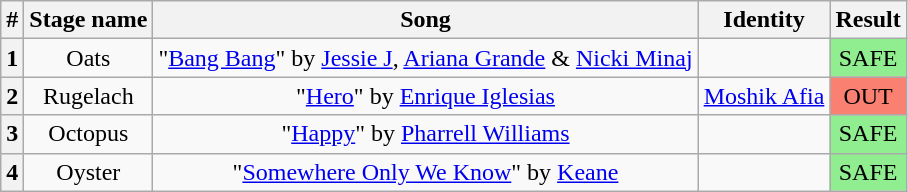<table class="wikitable plainrowheaders" style="text-align: center;">
<tr>
<th>#</th>
<th>Stage name</th>
<th>Song</th>
<th>Identity</th>
<th>Result</th>
</tr>
<tr>
<th>1</th>
<td>Oats</td>
<td>"<a href='#'>Bang Bang</a>" by <a href='#'>Jessie J</a>, <a href='#'>Ariana Grande</a> & <a href='#'>Nicki Minaj</a></td>
<td></td>
<td bgcolor="lightgreen">SAFE</td>
</tr>
<tr>
<th>2</th>
<td>Rugelach</td>
<td>"<a href='#'>Hero</a>" by <a href='#'>Enrique Iglesias</a></td>
<td><a href='#'>Moshik Afia</a></td>
<td bgcolor="salmon">OUT</td>
</tr>
<tr>
<th>3</th>
<td>Octopus</td>
<td>"<a href='#'>Happy</a>" by <a href='#'>Pharrell Williams</a></td>
<td></td>
<td bgcolor="lightgreen">SAFE</td>
</tr>
<tr>
<th>4</th>
<td>Oyster</td>
<td>"<a href='#'>Somewhere Only We Know</a>" by <a href='#'>Keane</a></td>
<td></td>
<td bgcolor="lightgreen">SAFE</td>
</tr>
</table>
